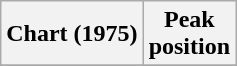<table class="wikitable">
<tr>
<th>Chart (1975)</th>
<th>Peak<br>position</th>
</tr>
<tr>
</tr>
</table>
